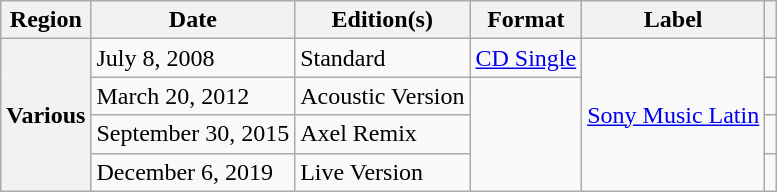<table class="wikitable plainrowheaders">
<tr>
<th scope="col">Region</th>
<th scope="col">Date</th>
<th scope="col">Edition(s)</th>
<th scope="col">Format</th>
<th scope="col">Label</th>
<th scope="col"></th>
</tr>
<tr>
<th rowspan="4" scope="row">Various</th>
<td>July 8, 2008</td>
<td>Standard</td>
<td><a href='#'>CD Single</a></td>
<td rowspan="4"><a href='#'>Sony Music Latin</a></td>
<td></td>
</tr>
<tr>
<td>March 20, 2012</td>
<td>Acoustic Version</td>
<td rowspan="3"></td>
<td></td>
</tr>
<tr>
<td>September 30, 2015</td>
<td>Axel Remix</td>
<td></td>
</tr>
<tr>
<td>December 6, 2019</td>
<td>Live Version</td>
<td></td>
</tr>
</table>
